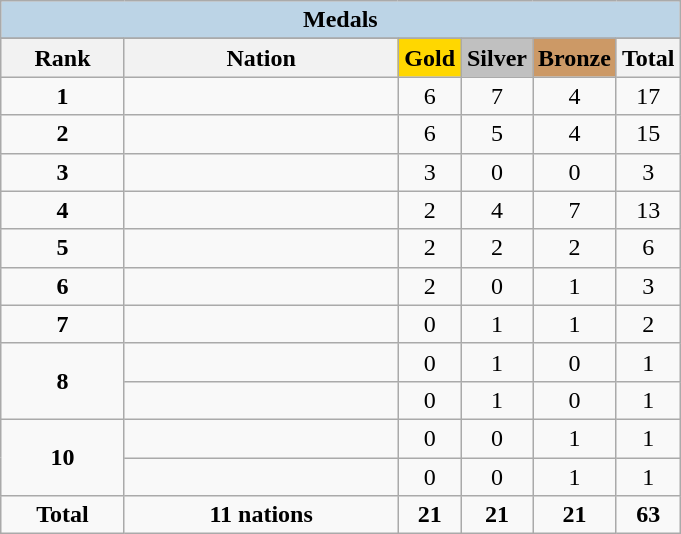<table class="wikitable" style="text-align:center">
<tr>
<td colspan="6" style="background:#BCD4E6"><strong>Medals</strong></td>
</tr>
<tr>
</tr>
<tr style="background-color:#EDEDED;">
<th width="75px" class="hintergrundfarbe5">Rank</th>
<th width="175px" class="hintergrundfarbe6">Nation</th>
<th style="background:    gold; width:35px ">Gold</th>
<th style="background:  silver; width:35px ">Silver</th>
<th style="background: #CC9966; width:35px ">Bronze</th>
<th width="35px">Total</th>
</tr>
<tr>
<td><strong>1</strong></td>
<td align=left></td>
<td>6</td>
<td>7</td>
<td>4</td>
<td>17</td>
</tr>
<tr>
<td><strong>2</strong></td>
<td align=left></td>
<td>6</td>
<td>5</td>
<td>4</td>
<td>15</td>
</tr>
<tr>
<td><strong>3</strong></td>
<td align=left></td>
<td>3</td>
<td>0</td>
<td>0</td>
<td>3</td>
</tr>
<tr>
<td><strong>4</strong></td>
<td align=left></td>
<td>2</td>
<td>4</td>
<td>7</td>
<td>13</td>
</tr>
<tr>
<td><strong>5</strong></td>
<td align=left><em></em></td>
<td>2</td>
<td>2</td>
<td>2</td>
<td>6</td>
</tr>
<tr>
<td><strong>6</strong></td>
<td align=left></td>
<td>2</td>
<td>0</td>
<td>1</td>
<td>3</td>
</tr>
<tr>
<td><strong>7</strong></td>
<td align=left></td>
<td>0</td>
<td>1</td>
<td>1</td>
<td>2</td>
</tr>
<tr>
<td rowspan=2><strong>8</strong></td>
<td align=left></td>
<td>0</td>
<td>1</td>
<td>0</td>
<td>1</td>
</tr>
<tr>
<td align=left><em> </em></td>
<td>0</td>
<td>1</td>
<td>0</td>
<td>1</td>
</tr>
<tr>
<td rowspan=2><strong>10</strong></td>
<td align=left></td>
<td>0</td>
<td>0</td>
<td>1</td>
<td>1</td>
</tr>
<tr>
<td align=left><em></em></td>
<td>0</td>
<td>0</td>
<td>1</td>
<td>1</td>
</tr>
<tr>
<td><strong>Total</strong></td>
<td><strong>11 nations</strong></td>
<td><strong>21</strong></td>
<td><strong>21</strong></td>
<td><strong>21</strong></td>
<td><strong>63</strong></td>
</tr>
</table>
